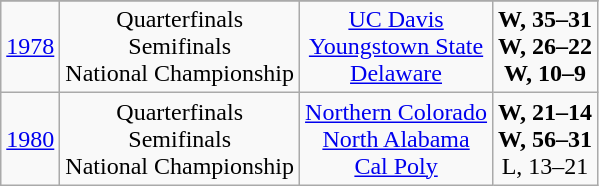<table class="wikitable">
<tr>
</tr>
<tr align="center">
<td><a href='#'>1978</a></td>
<td>Quarterfinals<br>Semifinals<br>National Championship</td>
<td><a href='#'>UC Davis</a><br><a href='#'>Youngstown State</a><br><a href='#'>Delaware</a></td>
<td><strong>W, 35–31</strong><br><strong>W, 26–22</strong><br><strong>W, 10–9</strong></td>
</tr>
<tr align="center">
<td><a href='#'>1980</a></td>
<td>Quarterfinals<br>Semifinals<br>National Championship</td>
<td><a href='#'>Northern Colorado</a><br><a href='#'>North Alabama</a><br><a href='#'>Cal Poly</a></td>
<td><strong>W, 21–14</strong><br><strong>W, 56–31</strong><br>L, 13–21</td>
</tr>
</table>
